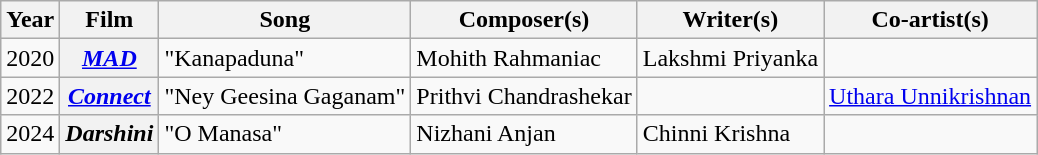<table class="wikitable">
<tr>
<th>Year</th>
<th>Film</th>
<th>Song</th>
<th>Composer(s)</th>
<th>Writer(s)</th>
<th>Co-artist(s)</th>
</tr>
<tr>
<td>2020</td>
<th><em><a href='#'>MAD</a></em></th>
<td>"Kanapaduna"</td>
<td>Mohith Rahmaniac</td>
<td>Lakshmi Priyanka</td>
<td></td>
</tr>
<tr>
<td>2022</td>
<th><em><a href='#'>Connect</a></em></th>
<td>"Ney Geesina Gaganam"</td>
<td>Prithvi Chandrashekar</td>
<td></td>
<td><a href='#'>Uthara Unnikrishnan</a></td>
</tr>
<tr>
<td>2024</td>
<th><em>Darshini</em></th>
<td>"O Manasa"</td>
<td>Nizhani Anjan</td>
<td>Chinni Krishna</td>
<td></td>
</tr>
</table>
